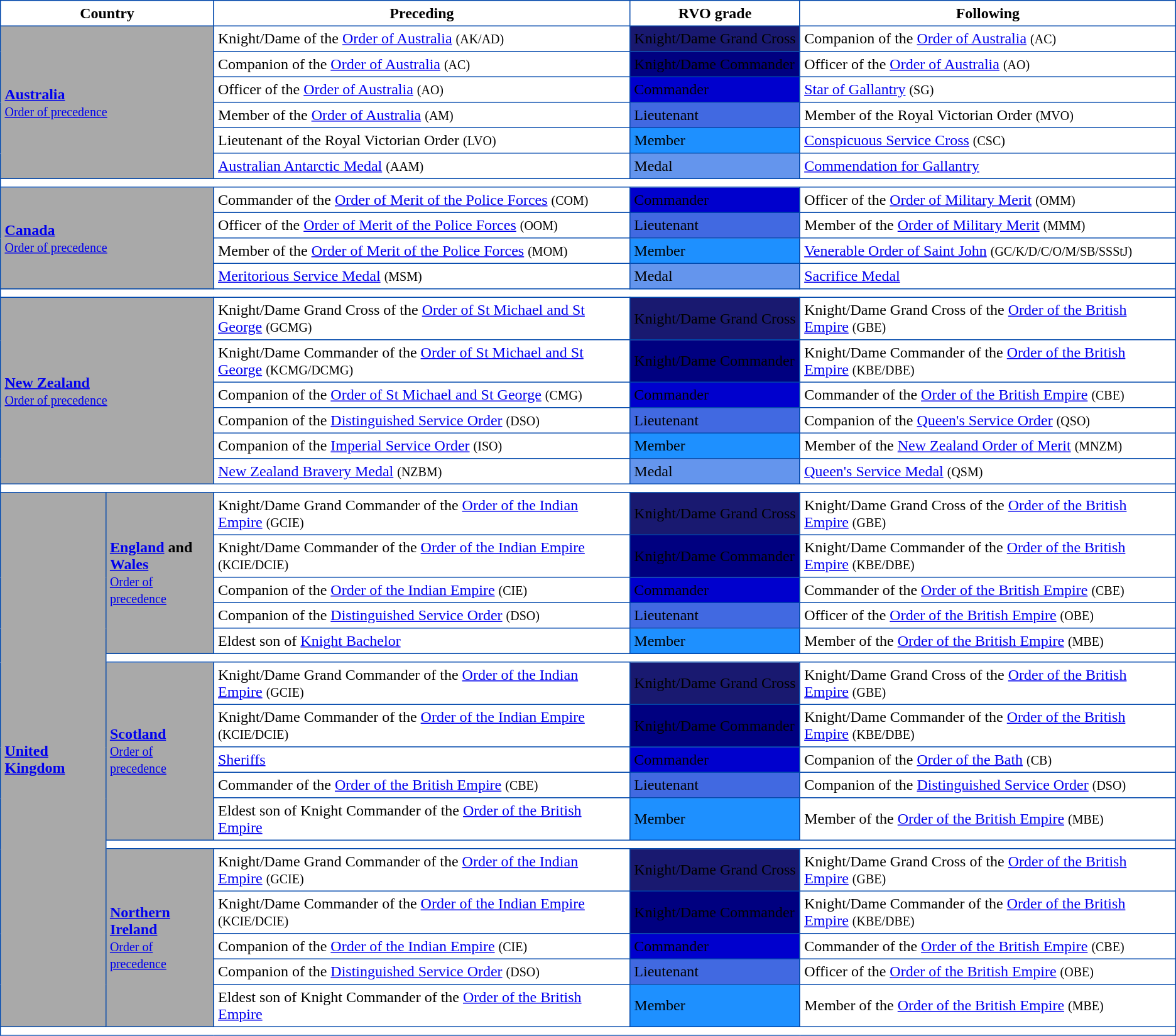<table border="1" cellpadding="4" cellspacing="0" style="margin: 1em 1em 1em 0; background:white; border: 1px #0047AB solid; border-collapse: collapse;">
<tr>
<th colspan="2">Country</th>
<th>Preceding</th>
<th>RVO grade</th>
<th>Following</th>
</tr>
<tr>
<td rowspan="6" colspan="2" bgcolor="#A9A9A9"> <strong><a href='#'><span>Australia</span></a></strong><br><small><a href='#'>Order of precedence</a></small></td>
<td>Knight/Dame of the <a href='#'>Order of Australia</a> <small>(AK/AD)</small></td>
<td bgcolor="#191970"><span>Knight/Dame Grand Cross</span> </td>
<td>Companion of the <a href='#'>Order of Australia</a> <small>(AC)</small></td>
</tr>
<tr>
<td>Companion of the <a href='#'>Order of Australia</a> <small>(AC)</small></td>
<td bgcolor="#000080"><span>Knight/Dame Commander </span></td>
<td>Officer of the <a href='#'>Order of Australia</a> <small>(AO)</small></td>
</tr>
<tr>
<td>Officer of the <a href='#'>Order of Australia</a> <small>(AO)</small></td>
<td bgcolor="#0000CD"><span>Commander </span></td>
<td><a href='#'>Star of Gallantry</a> <small>(SG)</small></td>
</tr>
<tr>
<td>Member of the <a href='#'>Order of Australia</a> <small>(AM)</small></td>
<td bgcolor="#4169E1"><span>Lieutenant </span></td>
<td>Member of the Royal Victorian Order <small>(MVO)</small></td>
</tr>
<tr>
<td>Lieutenant of the Royal Victorian Order <small>(LVO)</small></td>
<td bgcolor="#1E90FF"><span>Member </span></td>
<td><a href='#'>Conspicuous Service Cross</a> <small>(CSC)</small></td>
</tr>
<tr>
<td><a href='#'>Australian Antarctic Medal</a> <small>(AAM)</small></td>
<td bgcolor="#6495ED"><span>Medal </span></td>
<td><a href='#'>Commendation for Gallantry</a></td>
</tr>
<tr>
<td colspan=5></td>
</tr>
<tr>
<td rowspan="4" colspan="2" bgcolor="#A9A9A9"> <strong><a href='#'><span>Canada</span></a></strong><br><small><a href='#'>Order of precedence</a></small></td>
<td>Commander of the <a href='#'>Order of Merit of the Police Forces</a> <small>(COM)</small></td>
<td bgcolor="#0000CD"><span>Commander </span></td>
<td>Officer of the <a href='#'>Order of Military Merit</a> <small>(OMM)</small></td>
</tr>
<tr>
<td>Officer of the <a href='#'>Order of Merit of the Police Forces</a> <small>(OOM)</small></td>
<td bgcolor="#4169E1"><span>Lieutenant </span></td>
<td>Member of the <a href='#'>Order of Military Merit</a> <small>(MMM)</small></td>
</tr>
<tr>
<td>Member of the <a href='#'>Order of Merit of the Police Forces</a> <small>(MOM)</small></td>
<td bgcolor="#1E90FF"><span>Member </span></td>
<td><a href='#'>Venerable Order of Saint John</a> <small>(GC/K/D/C/O/M/SB/SSStJ)</small></td>
</tr>
<tr>
<td><a href='#'>Meritorious Service Medal</a> <small>(MSM)</small></td>
<td bgcolor="#6495ED"><span>Medal </span></td>
<td><a href='#'>Sacrifice Medal</a></td>
</tr>
<tr>
<td colspan=5></td>
</tr>
<tr>
<td rowspan="6" colspan="2" bgcolor="#A9A9A9"> <strong><a href='#'><span>New Zealand</span></a></strong><br><small><a href='#'>Order of precedence</a></small></td>
<td>Knight/Dame Grand Cross of the <a href='#'>Order of St Michael and St George</a> <small>(GCMG)</small></td>
<td bgcolor="#191970"><span>Knight/Dame Grand Cross</span></td>
<td>Knight/Dame Grand Cross of the <a href='#'>Order of the British Empire</a> <small>(GBE)</small></td>
</tr>
<tr>
<td>Knight/Dame Commander of the <a href='#'>Order of St Michael and St George</a> <small>(KCMG/DCMG)</small></td>
<td bgcolor="#000080"><span>Knight/Dame Commander</span></td>
<td>Knight/Dame Commander of the <a href='#'>Order of the British Empire</a> <small>(KBE/DBE)</small></td>
</tr>
<tr>
<td>Companion of the <a href='#'>Order of St Michael and St George</a> <small>(CMG)</small></td>
<td bgcolor="#0000CD"><span>Commander</span></td>
<td>Commander of the <a href='#'>Order of the British Empire</a> <small>(CBE)</small></td>
</tr>
<tr>
<td>Companion of the <a href='#'>Distinguished Service Order</a> <small>(DSO)</small></td>
<td bgcolor="#4169E1"><span>Lieutenant</span></td>
<td>Companion of the <a href='#'>Queen's Service Order</a> <small>(QSO)</small></td>
</tr>
<tr>
<td>Companion of the <a href='#'>Imperial Service Order</a> <small>(ISO)</small></td>
<td bgcolor="#1E90FF"><span>Member </span></td>
<td>Member of the <a href='#'>New Zealand Order of Merit</a> <small>(MNZM)</small></td>
</tr>
<tr>
<td><a href='#'>New Zealand Bravery Medal</a> <small>(NZBM)</small></td>
<td bgcolor="#6495ED"><span>Medal</span></td>
<td><a href='#'>Queen's Service Medal</a> <small>(QSM)</small></td>
</tr>
<tr>
<td colspan=5></td>
</tr>
<tr>
<td rowspan="17" bgcolor="#A9A9A9"> <strong><a href='#'><span>United Kingdom</span></a></strong></td>
<td rowspan="5" bgcolor="#A9A9A9"> <strong><a href='#'><span>England</span></a> <span>and</span><br> <a href='#'><span>Wales</span></a></strong><br><small><a href='#'>Order of precedence</a></small></td>
<td>Knight/Dame Grand Commander of the <a href='#'>Order of the Indian Empire</a> <small>(GCIE)</small></td>
<td bgcolor="#191970"><span>Knight/Dame Grand Cross </span></td>
<td>Knight/Dame Grand Cross of the <a href='#'>Order of the British Empire</a> <small>(GBE)</small></td>
</tr>
<tr>
<td>Knight/Dame Commander of the <a href='#'>Order of the Indian Empire</a> <small>(KCIE/DCIE)</small></td>
<td bgcolor="#000080"><span>Knight/Dame Commander </span></td>
<td>Knight/Dame Commander of the <a href='#'>Order of the British Empire</a> <small>(KBE/DBE)</small></td>
</tr>
<tr>
<td>Companion of the <a href='#'>Order of the Indian Empire</a> <small>(CIE)</small></td>
<td bgcolor="#0000CD"><span>Commander </span></td>
<td>Commander of the <a href='#'>Order of the British Empire</a> <small>(CBE)</small></td>
</tr>
<tr>
<td>Companion of the <a href='#'>Distinguished Service Order</a> <small>(DSO)</small></td>
<td bgcolor="#4169E1"><span>Lieutenant </span></td>
<td>Officer of the <a href='#'>Order of the British Empire</a> <small>(OBE)</small></td>
</tr>
<tr>
<td>Eldest son of <a href='#'>Knight Bachelor</a></td>
<td bgcolor="#1E90FF"><span>Member </span></td>
<td>Member of the <a href='#'>Order of the British Empire</a> <small>(MBE)</small></td>
</tr>
<tr>
<td colspan=4></td>
</tr>
<tr>
<td rowspan="5" bgcolor="#A9A9A9"> <strong><a href='#'><span>Scotland</span></a></strong><br><small><a href='#'>Order of precedence</a></small></td>
<td>Knight/Dame Grand Commander of the <a href='#'>Order of the Indian Empire</a> <small>(GCIE)</small></td>
<td bgcolor="#191970"><span>Knight/Dame Grand Cross </span></td>
<td>Knight/Dame Grand Cross of the <a href='#'>Order of the British Empire</a> <small>(GBE)</small></td>
</tr>
<tr>
<td>Knight/Dame Commander of the <a href='#'>Order of the Indian Empire</a> <small>(KCIE/DCIE)</small></td>
<td bgcolor="#000080"><span>Knight/Dame Commander </span></td>
<td>Knight/Dame Commander of the <a href='#'>Order of the British Empire</a> <small>(KBE/DBE)</small></td>
</tr>
<tr>
<td><a href='#'>Sheriffs</a></td>
<td bgcolor="#0000CD"><span>Commander </span></td>
<td>Companion of the <a href='#'>Order of the Bath</a> <small>(CB)</small></td>
</tr>
<tr>
<td>Commander of the <a href='#'>Order of the British Empire</a> <small>(CBE)</small></td>
<td bgcolor="#4169E1"><span>Lieutenant </span></td>
<td>Companion of the <a href='#'>Distinguished Service Order</a> <small>(DSO)</small></td>
</tr>
<tr>
<td>Eldest son of Knight Commander of the <a href='#'>Order of the British Empire</a></td>
<td bgcolor="#1E90FF"><span>Member </span></td>
<td>Member of the <a href='#'>Order of the British Empire</a> <small>(MBE)</small></td>
</tr>
<tr>
<td colspan=4></td>
</tr>
<tr>
<td rowspan="5" bgcolor="#A9A9A9"><strong><a href='#'><span>Northern Ireland</span></a></strong><br><small><a href='#'>Order of precedence</a></small></td>
<td>Knight/Dame Grand Commander of the <a href='#'>Order of the Indian Empire</a> <small>(GCIE)</small></td>
<td bgcolor="#191970"><span>Knight/Dame Grand Cross </span></td>
<td>Knight/Dame Grand Cross of the <a href='#'>Order of the British Empire</a> <small>(GBE)</small></td>
</tr>
<tr>
<td>Knight/Dame Commander of the <a href='#'>Order of the Indian Empire</a> <small>(KCIE/DCIE)</small></td>
<td bgcolor="#000080"><span>Knight/Dame Commander </span></td>
<td>Knight/Dame Commander of the <a href='#'>Order of the British Empire</a> <small>(KBE/DBE)</small></td>
</tr>
<tr>
<td>Companion of the <a href='#'>Order of the Indian Empire</a> <small>(CIE)</small></td>
<td bgcolor="#0000CD"><span>Commander </span></td>
<td>Commander of the <a href='#'>Order of the British Empire</a> <small>(CBE)</small></td>
</tr>
<tr>
<td>Companion of the <a href='#'>Distinguished Service Order</a> <small>(DSO)</small></td>
<td bgcolor="#4169E1"><span>Lieutenant </span></td>
<td>Officer of the <a href='#'>Order of the British Empire</a> <small>(OBE)</small></td>
</tr>
<tr>
<td>Eldest son of Knight Commander of the <a href='#'>Order of the British Empire</a></td>
<td bgcolor="#1E90FF"><span>Member </span></td>
<td>Member of the <a href='#'>Order of the British Empire</a> <small>(MBE)</small></td>
</tr>
<tr>
<td colspan="5"><sub></sub></td>
</tr>
</table>
